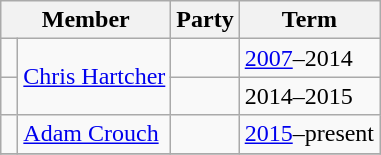<table class="wikitable">
<tr>
<th colspan="2">Member</th>
<th>Party</th>
<th>Term</th>
</tr>
<tr>
<td> </td>
<td rowspan="2"><a href='#'>Chris Hartcher</a></td>
<td></td>
<td><a href='#'>2007</a>–2014</td>
</tr>
<tr>
<td> </td>
<td></td>
<td>2014–2015</td>
</tr>
<tr>
<td> </td>
<td><a href='#'>Adam Crouch</a></td>
<td></td>
<td><a href='#'>2015</a>–present</td>
</tr>
<tr>
</tr>
</table>
